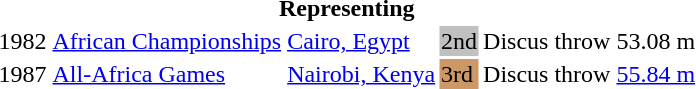<table>
<tr>
<th colspan="6">Representing </th>
</tr>
<tr>
<td>1982</td>
<td><a href='#'>African Championships</a></td>
<td><a href='#'>Cairo, Egypt</a></td>
<td bgcolor=silver>2nd</td>
<td>Discus throw</td>
<td>53.08 m</td>
</tr>
<tr>
<td>1987</td>
<td><a href='#'>All-Africa Games</a></td>
<td><a href='#'>Nairobi, Kenya</a></td>
<td bgcolor="cc9966">3rd</td>
<td>Discus throw</td>
<td><a href='#'>55.84 m</a></td>
</tr>
</table>
